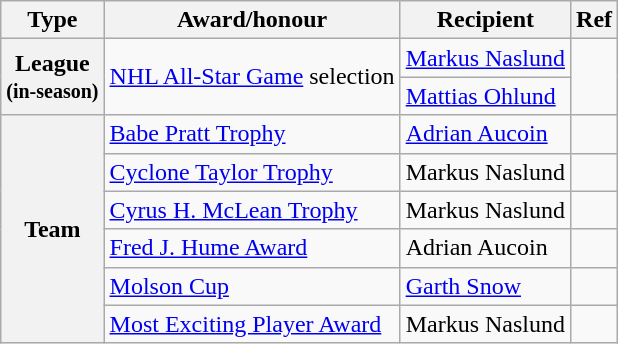<table class="wikitable">
<tr>
<th scope="col">Type</th>
<th scope="col">Award/honour</th>
<th scope="col">Recipient</th>
<th scope="col">Ref</th>
</tr>
<tr>
<th scope="row" rowspan="2">League<br><small>(in-season)</small></th>
<td rowspan="2"><a href='#'>NHL All-Star Game</a> selection</td>
<td><a href='#'>Markus Naslund</a></td>
<td rowspan="2"></td>
</tr>
<tr>
<td><a href='#'>Mattias Ohlund</a></td>
</tr>
<tr>
<th scope="row" rowspan="6">Team</th>
<td><a href='#'>Babe Pratt Trophy</a></td>
<td><a href='#'>Adrian Aucoin</a></td>
<td></td>
</tr>
<tr>
<td><a href='#'>Cyclone Taylor Trophy</a></td>
<td>Markus Naslund</td>
<td></td>
</tr>
<tr>
<td><a href='#'>Cyrus H. McLean Trophy</a></td>
<td>Markus Naslund</td>
<td></td>
</tr>
<tr>
<td><a href='#'>Fred J. Hume Award</a></td>
<td>Adrian Aucoin</td>
<td></td>
</tr>
<tr>
<td><a href='#'>Molson Cup</a></td>
<td><a href='#'>Garth Snow</a></td>
<td></td>
</tr>
<tr>
<td><a href='#'>Most Exciting Player Award</a></td>
<td>Markus Naslund</td>
<td></td>
</tr>
</table>
